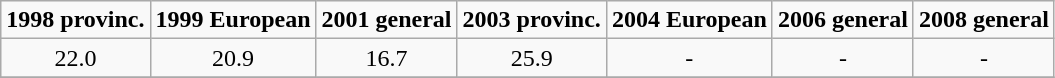<table class="wikitable" style="text-align:center">
<tr>
<td><strong>1998 provinc.</strong></td>
<td><strong>1999 European</strong></td>
<td><strong>2001 general</strong></td>
<td><strong>2003 provinc.</strong></td>
<td><strong>2004 European</strong></td>
<td><strong>2006 general</strong></td>
<td><strong>2008 general</strong></td>
</tr>
<tr>
<td>22.0</td>
<td>20.9</td>
<td>16.7</td>
<td>25.9</td>
<td>-</td>
<td>-</td>
<td>-</td>
</tr>
<tr>
</tr>
</table>
